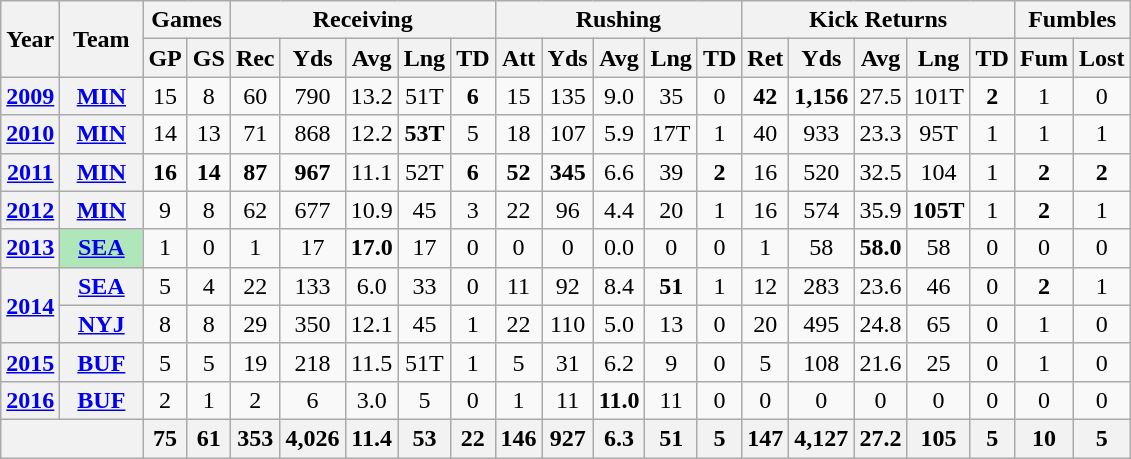<table class="wikitable" style="text-align:center;">
<tr>
<th rowspan="2">Year</th>
<th rowspan="2">Team</th>
<th colspan="2">Games</th>
<th colspan="5">Receiving</th>
<th colspan="5">Rushing</th>
<th colspan="5">Kick Returns</th>
<th colspan="2">Fumbles</th>
</tr>
<tr>
<th>GP</th>
<th>GS</th>
<th>Rec</th>
<th>Yds</th>
<th>Avg</th>
<th>Lng</th>
<th>TD</th>
<th>Att</th>
<th>Yds</th>
<th>Avg</th>
<th>Lng</th>
<th>TD</th>
<th>Ret</th>
<th>Yds</th>
<th>Avg</th>
<th>Lng</th>
<th>TD</th>
<th>Fum</th>
<th>Lost</th>
</tr>
<tr>
<th><a href='#'>2009</a></th>
<th><a href='#'>MIN</a></th>
<td>15</td>
<td>8</td>
<td>60</td>
<td>790</td>
<td>13.2</td>
<td>51T</td>
<td><strong>6</strong></td>
<td>15</td>
<td>135</td>
<td>9.0</td>
<td>35</td>
<td>0</td>
<td><strong>42</strong></td>
<td><strong>1,156</strong></td>
<td>27.5</td>
<td>101T</td>
<td><strong>2</strong></td>
<td>1</td>
<td>0</td>
</tr>
<tr>
<th><a href='#'>2010</a></th>
<th><a href='#'>MIN</a></th>
<td>14</td>
<td>13</td>
<td>71</td>
<td>868</td>
<td>12.2</td>
<td><strong>53T</strong></td>
<td>5</td>
<td>18</td>
<td>107</td>
<td>5.9</td>
<td>17T</td>
<td>1</td>
<td>40</td>
<td>933</td>
<td>23.3</td>
<td>95T</td>
<td>1</td>
<td>1</td>
<td>1</td>
</tr>
<tr>
<th><a href='#'>2011</a></th>
<th><a href='#'>MIN</a></th>
<td><strong>16</strong></td>
<td><strong>14</strong></td>
<td><strong>87</strong></td>
<td><strong>967</strong></td>
<td>11.1</td>
<td>52T</td>
<td><strong>6</strong></td>
<td><strong>52</strong></td>
<td><strong>345</strong></td>
<td>6.6</td>
<td>39</td>
<td><strong>2</strong></td>
<td>16</td>
<td>520</td>
<td>32.5</td>
<td>104</td>
<td>1</td>
<td><strong>2</strong></td>
<td><strong>2</strong></td>
</tr>
<tr>
<th><a href='#'>2012</a></th>
<th><a href='#'>MIN</a></th>
<td>9</td>
<td>8</td>
<td>62</td>
<td>677</td>
<td>10.9</td>
<td>45</td>
<td>3</td>
<td>22</td>
<td>96</td>
<td>4.4</td>
<td>20</td>
<td>1</td>
<td>16</td>
<td>574</td>
<td>35.9</td>
<td><strong>105T</strong></td>
<td>1</td>
<td><strong>2</strong></td>
<td>1</td>
</tr>
<tr>
<th><a href='#'>2013</a></th>
<th style="background:#afe6ba; width:3em;"><a href='#'>SEA</a></th>
<td>1</td>
<td>0</td>
<td>1</td>
<td>17</td>
<td><strong>17.0</strong></td>
<td>17</td>
<td>0</td>
<td>0</td>
<td>0</td>
<td>0.0</td>
<td>0</td>
<td>0</td>
<td>1</td>
<td>58</td>
<td><strong>58.0</strong></td>
<td>58</td>
<td>0</td>
<td>0</td>
<td>0</td>
</tr>
<tr>
<th rowspan="2"><a href='#'>2014</a></th>
<th><a href='#'>SEA</a></th>
<td>5</td>
<td>4</td>
<td>22</td>
<td>133</td>
<td>6.0</td>
<td>33</td>
<td>0</td>
<td>11</td>
<td>92</td>
<td>8.4</td>
<td><strong>51</strong></td>
<td>1</td>
<td>12</td>
<td>283</td>
<td>23.6</td>
<td>46</td>
<td>0</td>
<td><strong>2</strong></td>
<td>1</td>
</tr>
<tr>
<th><a href='#'>NYJ</a></th>
<td>8</td>
<td>8</td>
<td>29</td>
<td>350</td>
<td>12.1</td>
<td>45</td>
<td>1</td>
<td>22</td>
<td>110</td>
<td>5.0</td>
<td>13</td>
<td>0</td>
<td>20</td>
<td>495</td>
<td>24.8</td>
<td>65</td>
<td>0</td>
<td>1</td>
<td>0</td>
</tr>
<tr>
<th><a href='#'>2015</a></th>
<th><a href='#'>BUF</a></th>
<td>5</td>
<td>5</td>
<td>19</td>
<td>218</td>
<td>11.5</td>
<td>51T</td>
<td>1</td>
<td>5</td>
<td>31</td>
<td>6.2</td>
<td>9</td>
<td>0</td>
<td>5</td>
<td>108</td>
<td>21.6</td>
<td>25</td>
<td>0</td>
<td>1</td>
<td>0</td>
</tr>
<tr>
<th><a href='#'>2016</a></th>
<th><a href='#'>BUF</a></th>
<td>2</td>
<td>1</td>
<td>2</td>
<td>6</td>
<td>3.0</td>
<td>5</td>
<td>0</td>
<td>1</td>
<td>11</td>
<td><strong>11.0</strong></td>
<td>11</td>
<td>0</td>
<td>0</td>
<td>0</td>
<td>0</td>
<td>0</td>
<td>0</td>
<td>0</td>
<td>0</td>
</tr>
<tr>
<th colspan="2"></th>
<th>75</th>
<th>61</th>
<th>353</th>
<th>4,026</th>
<th>11.4</th>
<th>53</th>
<th>22</th>
<th>146</th>
<th>927</th>
<th>6.3</th>
<th>51</th>
<th>5</th>
<th>147</th>
<th>4,127</th>
<th>27.2</th>
<th>105</th>
<th>5</th>
<th>10</th>
<th>5</th>
</tr>
</table>
